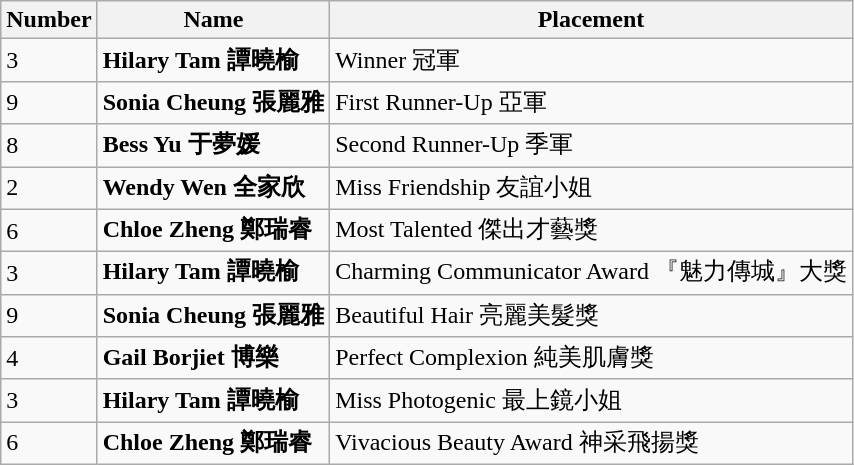<table class="wikitable">
<tr>
<th><strong>Number</strong></th>
<th><strong>Name</strong></th>
<th><strong>Placement</strong></th>
</tr>
<tr>
<td>3</td>
<td><strong>Hilary Tam 譚曉榆</strong></td>
<td>Winner 冠軍</td>
</tr>
<tr>
<td>9</td>
<td><strong>Sonia Cheung 張麗雅</strong></td>
<td>First Runner-Up 亞軍</td>
</tr>
<tr>
<td>8</td>
<td><strong>Bess Yu 于夢媛</strong></td>
<td>Second Runner-Up 季軍</td>
</tr>
<tr>
<td>2</td>
<td><strong>Wendy Wen 全家欣</strong></td>
<td>Miss Friendship 友誼小姐</td>
</tr>
<tr>
<td>6</td>
<td><strong>Chloe Zheng 鄭瑞睿</strong></td>
<td>Most Talented 傑出才藝獎</td>
</tr>
<tr>
<td>3</td>
<td><strong>Hilary Tam 譚曉榆</strong></td>
<td>Charming Communicator Award 『魅力傳城』大獎</td>
</tr>
<tr>
<td>9</td>
<td><strong>Sonia Cheung 張麗雅</strong></td>
<td>Beautiful Hair 亮麗美髮獎</td>
</tr>
<tr>
<td>4</td>
<td><strong>Gail Borjiet 博樂</strong></td>
<td>Perfect Complexion 純美肌膚獎</td>
</tr>
<tr>
<td>3</td>
<td><strong>Hilary Tam 譚曉榆</strong></td>
<td>Miss Photogenic 最上鏡小姐</td>
</tr>
<tr>
<td>6</td>
<td><strong>Chloe Zheng 鄭瑞睿</strong></td>
<td>Vivacious Beauty Award 神采飛揚獎</td>
</tr>
</table>
